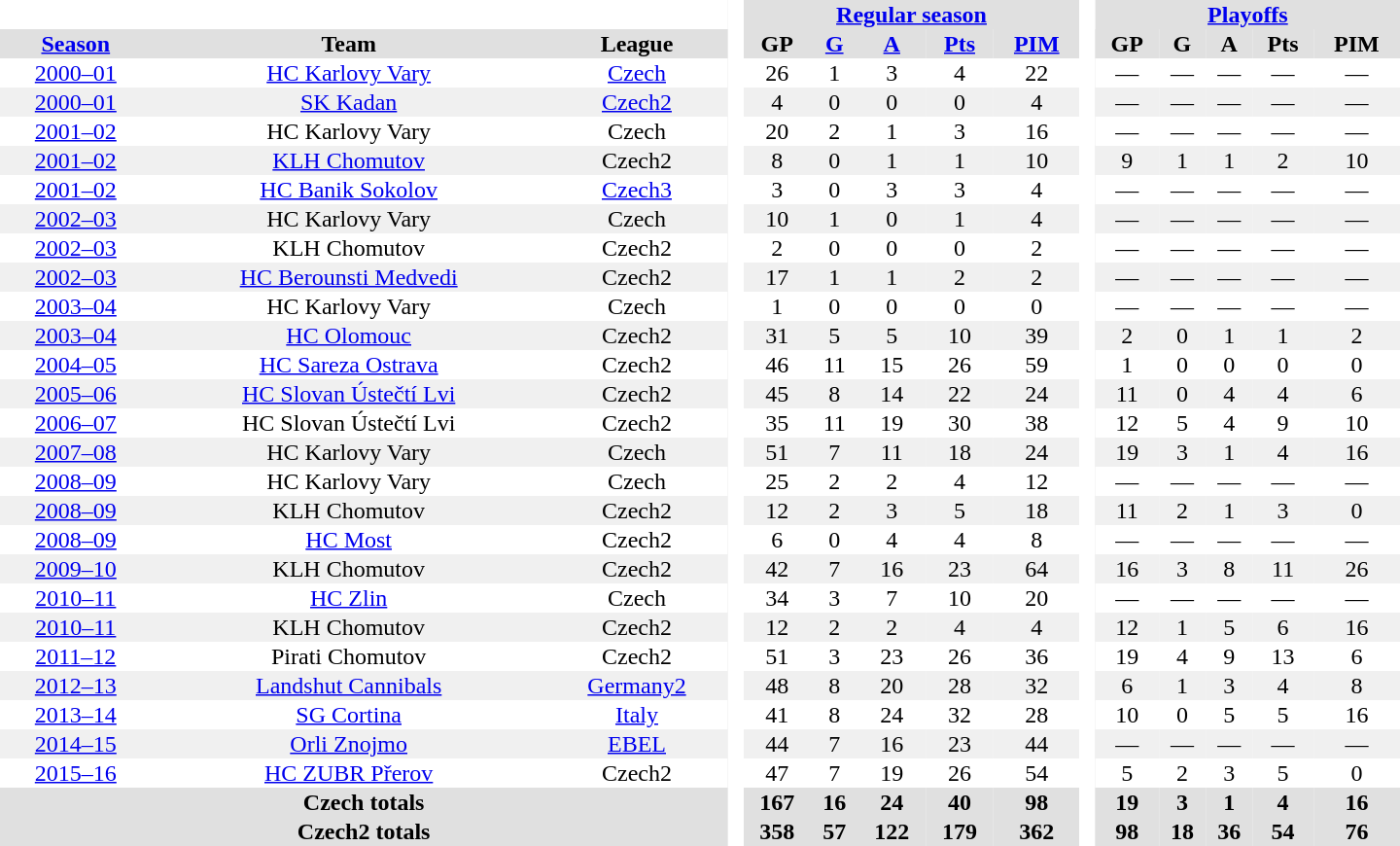<table border="0" cellpadding="1" cellspacing="0" style="text-align:center; width:60em">
<tr bgcolor="#e0e0e0">
<th colspan="3" bgcolor="#ffffff"> </th>
<th rowspan="99" bgcolor="#ffffff"> </th>
<th colspan="5"><a href='#'>Regular season</a></th>
<th rowspan="99" bgcolor="#ffffff"> </th>
<th colspan="5"><a href='#'>Playoffs</a></th>
</tr>
<tr bgcolor="#e0e0e0">
<th><a href='#'>Season</a></th>
<th>Team</th>
<th>League</th>
<th>GP</th>
<th><a href='#'>G</a></th>
<th><a href='#'>A</a></th>
<th><a href='#'>Pts</a></th>
<th><a href='#'>PIM</a></th>
<th>GP</th>
<th>G</th>
<th>A</th>
<th>Pts</th>
<th>PIM</th>
</tr>
<tr>
<td><a href='#'>2000–01</a></td>
<td><a href='#'>HC Karlovy Vary</a></td>
<td><a href='#'>Czech</a></td>
<td>26</td>
<td>1</td>
<td>3</td>
<td>4</td>
<td>22</td>
<td>—</td>
<td>—</td>
<td>—</td>
<td>—</td>
<td>—</td>
</tr>
<tr bgcolor="#f0f0f0">
<td><a href='#'>2000–01</a></td>
<td><a href='#'>SK Kadan</a></td>
<td><a href='#'>Czech2</a></td>
<td>4</td>
<td>0</td>
<td>0</td>
<td>0</td>
<td>4</td>
<td>—</td>
<td>—</td>
<td>—</td>
<td>—</td>
<td>—</td>
</tr>
<tr>
<td><a href='#'>2001–02</a></td>
<td>HC Karlovy Vary</td>
<td>Czech</td>
<td>20</td>
<td>2</td>
<td>1</td>
<td>3</td>
<td>16</td>
<td>—</td>
<td>—</td>
<td>—</td>
<td>—</td>
<td>—</td>
</tr>
<tr bgcolor="#f0f0f0">
<td><a href='#'>2001–02</a></td>
<td><a href='#'>KLH Chomutov</a></td>
<td>Czech2</td>
<td>8</td>
<td>0</td>
<td>1</td>
<td>1</td>
<td>10</td>
<td>9</td>
<td>1</td>
<td>1</td>
<td>2</td>
<td>10</td>
</tr>
<tr>
<td><a href='#'>2001–02</a></td>
<td><a href='#'>HC Banik Sokolov</a></td>
<td><a href='#'>Czech3</a></td>
<td>3</td>
<td>0</td>
<td>3</td>
<td>3</td>
<td>4</td>
<td>—</td>
<td>—</td>
<td>—</td>
<td>—</td>
<td>—</td>
</tr>
<tr bgcolor="#f0f0f0">
<td><a href='#'>2002–03</a></td>
<td>HC Karlovy Vary</td>
<td>Czech</td>
<td>10</td>
<td>1</td>
<td>0</td>
<td>1</td>
<td>4</td>
<td>—</td>
<td>—</td>
<td>—</td>
<td>—</td>
<td>—</td>
</tr>
<tr>
<td><a href='#'>2002–03</a></td>
<td>KLH Chomutov</td>
<td>Czech2</td>
<td>2</td>
<td>0</td>
<td>0</td>
<td>0</td>
<td>2</td>
<td>—</td>
<td>—</td>
<td>—</td>
<td>—</td>
<td>—</td>
</tr>
<tr bgcolor="#f0f0f0">
<td><a href='#'>2002–03</a></td>
<td><a href='#'>HC Berounsti Medvedi</a></td>
<td>Czech2</td>
<td>17</td>
<td>1</td>
<td>1</td>
<td>2</td>
<td>2</td>
<td>—</td>
<td>—</td>
<td>—</td>
<td>—</td>
<td>—</td>
</tr>
<tr>
<td><a href='#'>2003–04</a></td>
<td>HC Karlovy Vary</td>
<td>Czech</td>
<td>1</td>
<td>0</td>
<td>0</td>
<td>0</td>
<td>0</td>
<td>—</td>
<td>—</td>
<td>—</td>
<td>—</td>
<td>—</td>
</tr>
<tr bgcolor="#f0f0f0">
<td><a href='#'>2003–04</a></td>
<td><a href='#'>HC Olomouc</a></td>
<td>Czech2</td>
<td>31</td>
<td>5</td>
<td>5</td>
<td>10</td>
<td>39</td>
<td>2</td>
<td>0</td>
<td>1</td>
<td>1</td>
<td>2</td>
</tr>
<tr>
<td><a href='#'>2004–05</a></td>
<td><a href='#'>HC Sareza Ostrava</a></td>
<td>Czech2</td>
<td>46</td>
<td>11</td>
<td>15</td>
<td>26</td>
<td>59</td>
<td>1</td>
<td>0</td>
<td>0</td>
<td>0</td>
<td>0</td>
</tr>
<tr bgcolor="#f0f0f0">
<td><a href='#'>2005–06</a></td>
<td><a href='#'>HC Slovan Ústečtí Lvi</a></td>
<td>Czech2</td>
<td>45</td>
<td>8</td>
<td>14</td>
<td>22</td>
<td>24</td>
<td>11</td>
<td>0</td>
<td>4</td>
<td>4</td>
<td>6</td>
</tr>
<tr>
<td><a href='#'>2006–07</a></td>
<td>HC Slovan Ústečtí Lvi</td>
<td>Czech2</td>
<td>35</td>
<td>11</td>
<td>19</td>
<td>30</td>
<td>38</td>
<td>12</td>
<td>5</td>
<td>4</td>
<td>9</td>
<td>10</td>
</tr>
<tr bgcolor="#f0f0f0">
<td><a href='#'>2007–08</a></td>
<td>HC Karlovy Vary</td>
<td>Czech</td>
<td>51</td>
<td>7</td>
<td>11</td>
<td>18</td>
<td>24</td>
<td>19</td>
<td>3</td>
<td>1</td>
<td>4</td>
<td>16</td>
</tr>
<tr>
<td><a href='#'>2008–09</a></td>
<td>HC Karlovy Vary</td>
<td>Czech</td>
<td>25</td>
<td>2</td>
<td>2</td>
<td>4</td>
<td>12</td>
<td>—</td>
<td>—</td>
<td>—</td>
<td>—</td>
<td>—</td>
</tr>
<tr bgcolor="#f0f0f0">
<td><a href='#'>2008–09</a></td>
<td>KLH Chomutov</td>
<td>Czech2</td>
<td>12</td>
<td>2</td>
<td>3</td>
<td>5</td>
<td>18</td>
<td>11</td>
<td>2</td>
<td>1</td>
<td>3</td>
<td>0</td>
</tr>
<tr>
<td><a href='#'>2008–09</a></td>
<td><a href='#'>HC Most</a></td>
<td>Czech2</td>
<td>6</td>
<td>0</td>
<td>4</td>
<td>4</td>
<td>8</td>
<td>—</td>
<td>—</td>
<td>—</td>
<td>—</td>
<td>—</td>
</tr>
<tr bgcolor="#f0f0f0">
<td><a href='#'>2009–10</a></td>
<td>KLH Chomutov</td>
<td>Czech2</td>
<td>42</td>
<td>7</td>
<td>16</td>
<td>23</td>
<td>64</td>
<td>16</td>
<td>3</td>
<td>8</td>
<td>11</td>
<td>26</td>
</tr>
<tr>
<td><a href='#'>2010–11</a></td>
<td><a href='#'>HC Zlin</a></td>
<td>Czech</td>
<td>34</td>
<td>3</td>
<td>7</td>
<td>10</td>
<td>20</td>
<td>—</td>
<td>—</td>
<td>—</td>
<td>—</td>
<td>—</td>
</tr>
<tr bgcolor="#f0f0f0">
<td><a href='#'>2010–11</a></td>
<td>KLH Chomutov</td>
<td>Czech2</td>
<td>12</td>
<td>2</td>
<td>2</td>
<td>4</td>
<td>4</td>
<td>12</td>
<td>1</td>
<td>5</td>
<td>6</td>
<td>16</td>
</tr>
<tr>
<td><a href='#'>2011–12</a></td>
<td>Pirati Chomutov</td>
<td>Czech2</td>
<td>51</td>
<td>3</td>
<td>23</td>
<td>26</td>
<td>36</td>
<td>19</td>
<td>4</td>
<td>9</td>
<td>13</td>
<td>6</td>
</tr>
<tr bgcolor="#f0f0f0">
<td><a href='#'>2012–13</a></td>
<td><a href='#'>Landshut Cannibals</a></td>
<td><a href='#'>Germany2</a></td>
<td>48</td>
<td>8</td>
<td>20</td>
<td>28</td>
<td>32</td>
<td>6</td>
<td>1</td>
<td>3</td>
<td>4</td>
<td>8</td>
</tr>
<tr>
<td><a href='#'>2013–14</a></td>
<td><a href='#'>SG Cortina</a></td>
<td><a href='#'>Italy</a></td>
<td>41</td>
<td>8</td>
<td>24</td>
<td>32</td>
<td>28</td>
<td>10</td>
<td>0</td>
<td>5</td>
<td>5</td>
<td>16</td>
</tr>
<tr bgcolor="#f0f0f0">
<td><a href='#'>2014–15</a></td>
<td><a href='#'>Orli Znojmo</a></td>
<td><a href='#'>EBEL</a></td>
<td>44</td>
<td>7</td>
<td>16</td>
<td>23</td>
<td>44</td>
<td>—</td>
<td>—</td>
<td>—</td>
<td>—</td>
<td>—</td>
</tr>
<tr>
<td><a href='#'>2015–16</a></td>
<td><a href='#'>HC ZUBR Přerov</a></td>
<td>Czech2</td>
<td>47</td>
<td>7</td>
<td>19</td>
<td>26</td>
<td>54</td>
<td>5</td>
<td>2</td>
<td>3</td>
<td>5</td>
<td>0</td>
</tr>
<tr>
</tr>
<tr ALIGN="center" bgcolor="#e0e0e0">
<th colspan="3">Czech totals</th>
<th ALIGN="center">167</th>
<th ALIGN="center">16</th>
<th ALIGN="center">24</th>
<th ALIGN="center">40</th>
<th ALIGN="center">98</th>
<th ALIGN="center">19</th>
<th ALIGN="center">3</th>
<th ALIGN="center">1</th>
<th ALIGN="center">4</th>
<th ALIGN="center">16</th>
</tr>
<tr>
</tr>
<tr ALIGN="center" bgcolor="#e0e0e0">
<th colspan="3">Czech2 totals</th>
<th ALIGN="center">358</th>
<th ALIGN="center">57</th>
<th ALIGN="center">122</th>
<th ALIGN="center">179</th>
<th ALIGN="center">362</th>
<th ALIGN="center">98</th>
<th ALIGN="center">18</th>
<th ALIGN="center">36</th>
<th ALIGN="center">54</th>
<th ALIGN="center">76</th>
</tr>
</table>
